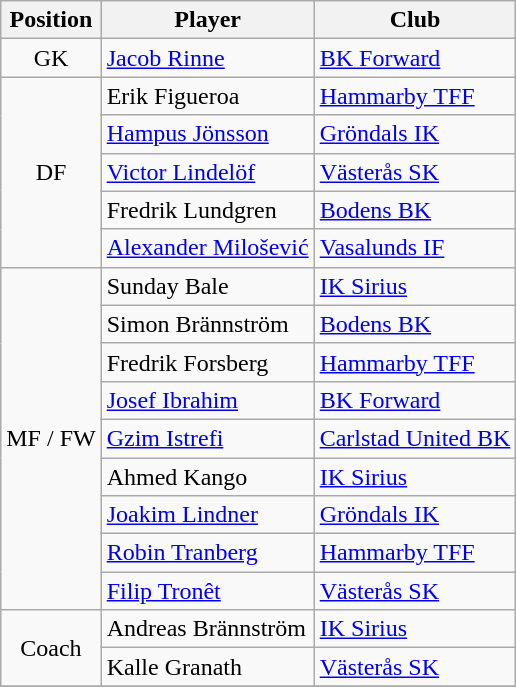<table class="wikitable" style="text-align:center;float:left;margin-right:1em;">
<tr>
<th>Position</th>
<th>Player</th>
<th>Club</th>
</tr>
<tr>
<td>GK</td>
<td align="left"> <a href='#'>Jacob Rinne</a></td>
<td align="left"><a href='#'>BK Forward</a></td>
</tr>
<tr>
<td rowspan="5">DF</td>
<td align="left"> Erik Figueroa</td>
<td align="left"><a href='#'>Hammarby TFF</a></td>
</tr>
<tr>
<td align="left"> <a href='#'>Hampus Jönsson</a></td>
<td align="left"><a href='#'>Gröndals IK</a></td>
</tr>
<tr>
<td align="left"> <a href='#'>Victor Lindelöf</a></td>
<td align="left"><a href='#'>Västerås SK</a></td>
</tr>
<tr>
<td align="left"> Fredrik Lundgren</td>
<td align="left"><a href='#'>Bodens BK</a></td>
</tr>
<tr>
<td align="left"> <a href='#'>Alexander Milošević</a></td>
<td align="left"><a href='#'>Vasalunds IF</a></td>
</tr>
<tr>
<td rowspan="9">MF / FW</td>
<td align="left"> Sunday Bale</td>
<td align="left"><a href='#'>IK Sirius</a></td>
</tr>
<tr>
<td align="left"> Simon Brännström</td>
<td align="left"><a href='#'>Bodens BK</a></td>
</tr>
<tr>
<td align="left"> Fredrik Forsberg</td>
<td align="left"><a href='#'>Hammarby TFF</a></td>
</tr>
<tr>
<td align="left"> <a href='#'>Josef Ibrahim</a></td>
<td align="left"><a href='#'>BK Forward</a></td>
</tr>
<tr>
<td align="left"> <a href='#'>Gzim Istrefi</a></td>
<td align="left"><a href='#'>Carlstad United BK</a></td>
</tr>
<tr>
<td align="left"> Ahmed Kango</td>
<td align="left"><a href='#'>IK Sirius</a></td>
</tr>
<tr>
<td align="left"> <a href='#'>Joakim Lindner</a></td>
<td align="left"><a href='#'>Gröndals IK</a></td>
</tr>
<tr>
<td align="left"> <a href='#'>Robin Tranberg</a></td>
<td align="left"><a href='#'>Hammarby TFF</a></td>
</tr>
<tr>
<td align="left"> <a href='#'>Filip Tronêt</a></td>
<td align="left"><a href='#'>Västerås SK</a></td>
</tr>
<tr>
<td rowspan="2">Coach</td>
<td align="left"> Andreas Brännström</td>
<td align="left"><a href='#'>IK Sirius</a></td>
</tr>
<tr>
<td align="left"> Kalle Granath</td>
<td align="left"><a href='#'>Västerås SK</a></td>
</tr>
<tr>
</tr>
</table>
